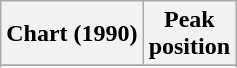<table class="wikitable sortable">
<tr>
<th>Chart (1990)</th>
<th>Peak<br>position</th>
</tr>
<tr>
</tr>
<tr>
</tr>
<tr>
</tr>
<tr>
</tr>
</table>
